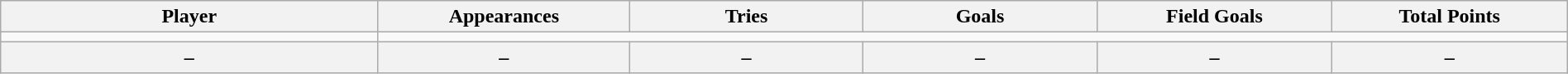<table class="wikitable sortable" width="100%" style="text-align: center;">
<tr>
<th style="width:25em">Player</th>
<th style="width:15em" data-sort-type="number">Appearances</th>
<th style="width:15em" data-sort-type="number">Tries</th>
<th style="width:15em" data-sort-type="number">Goals</th>
<th style="width:15em" data-sort-type="number">Field Goals</th>
<th style="width:15em" data-sort-type="number">Total Points</th>
</tr>
<tr>
<td></td>
</tr>
<tr class="sortbottom">
<th>–</th>
<th>–</th>
<th>–</th>
<th>–</th>
<th>–</th>
<th>–</th>
</tr>
</table>
